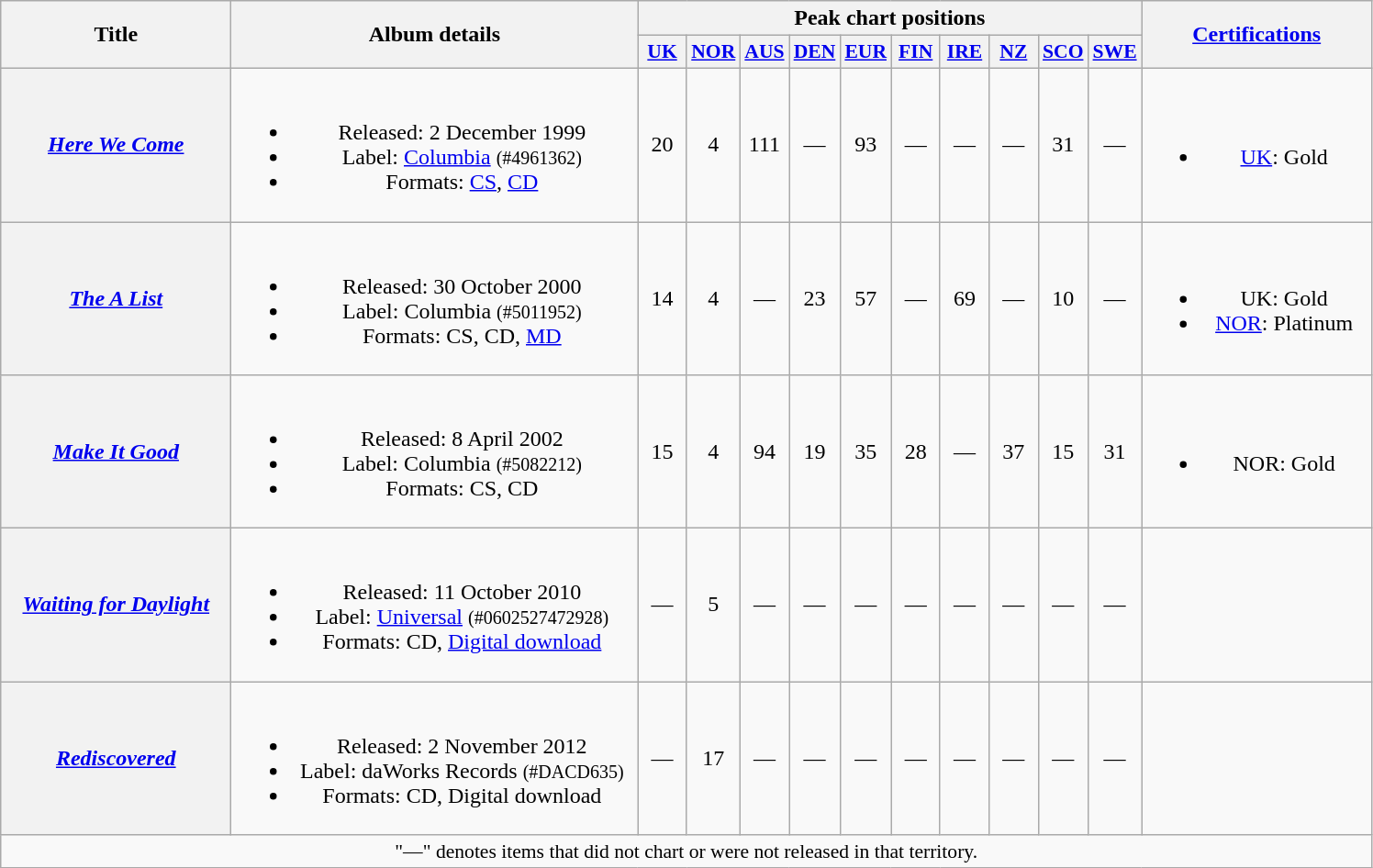<table class="wikitable plainrowheaders" style="text-align:center;">
<tr>
<th scope="col" rowspan="2" style="width:10em;">Title</th>
<th scope="col" rowspan="2" style="width:18em;">Album details</th>
<th scope="col" colspan="10">Peak chart positions</th>
<th scope="col" rowspan="2" style="width:10em;"><a href='#'>Certifications</a></th>
</tr>
<tr>
<th style="width:2em;font-size:90%;"><a href='#'>UK</a><br></th>
<th style="width:2em;font-size:90%;"><a href='#'>NOR</a><br></th>
<th style="width:2em;font-size:90%;"><a href='#'>AUS</a><br></th>
<th style="width:2em;font-size:90%;"><a href='#'>DEN</a><br></th>
<th style="width:2em;font-size:90%;"><a href='#'>EUR</a><br></th>
<th style="width:2em;font-size:90%;"><a href='#'>FIN</a><br></th>
<th style="width:2em;font-size:90%;"><a href='#'>IRE</a><br></th>
<th style="width:2em;font-size:90%;"><a href='#'>NZ</a><br></th>
<th style="width:2em;font-size:90%;"><a href='#'>SCO</a><br></th>
<th style="width:2em;font-size:90%;"><a href='#'>SWE</a><br></th>
</tr>
<tr>
<th scope="row"><em><a href='#'>Here We Come</a></em></th>
<td><br><ul><li>Released: 2 December 1999</li><li>Label: <a href='#'>Columbia</a> <small>(#4961362)</small></li><li>Formats: <a href='#'>CS</a>, <a href='#'>CD</a></li></ul></td>
<td>20</td>
<td>4</td>
<td>111</td>
<td>—</td>
<td>93</td>
<td>—</td>
<td>—</td>
<td>—</td>
<td>31</td>
<td>—</td>
<td><br><ul><li><a href='#'>UK</a>: Gold</li></ul></td>
</tr>
<tr>
<th scope="row"><em><a href='#'>The A List</a></em></th>
<td><br><ul><li>Released: 30 October 2000</li><li>Label: Columbia <small>(#5011952)</small></li><li>Formats: CS, CD, <a href='#'>MD</a></li></ul></td>
<td>14</td>
<td>4</td>
<td>—</td>
<td>23</td>
<td>57</td>
<td>—</td>
<td>69</td>
<td>—</td>
<td>10</td>
<td>—</td>
<td><br><ul><li>UK: Gold</li><li><a href='#'>NOR</a>: Platinum</li></ul></td>
</tr>
<tr>
<th scope="row"><em><a href='#'>Make It Good</a></em></th>
<td><br><ul><li>Released: 8 April 2002</li><li>Label: Columbia <small>(#5082212)</small></li><li>Formats: CS, CD</li></ul></td>
<td>15</td>
<td>4</td>
<td>94</td>
<td>19</td>
<td>35</td>
<td>28</td>
<td>—</td>
<td>37</td>
<td>15</td>
<td>31</td>
<td><br><ul><li>NOR: Gold</li></ul></td>
</tr>
<tr>
<th scope="row"><em><a href='#'>Waiting for Daylight</a></em></th>
<td><br><ul><li>Released: 11 October 2010</li><li>Label: <a href='#'>Universal</a> <small>(#0602527472928)</small></li><li>Formats: CD, <a href='#'>Digital download</a></li></ul></td>
<td>—</td>
<td>5</td>
<td>—</td>
<td>—</td>
<td>—</td>
<td>—</td>
<td>—</td>
<td>—</td>
<td>—</td>
<td>—</td>
<td></td>
</tr>
<tr>
<th scope="row"><em><a href='#'>Rediscovered</a></em></th>
<td><br><ul><li>Released: 2 November 2012</li><li>Label: daWorks Records <small>(#DACD635)</small></li><li>Formats: CD, Digital download</li></ul></td>
<td>—</td>
<td>17</td>
<td>—</td>
<td>—</td>
<td>—</td>
<td>—</td>
<td>—</td>
<td>—</td>
<td>—</td>
<td>—</td>
<td></td>
</tr>
<tr>
<td align="center" colspan="15" style="font-size:90%">"—" denotes items that did not chart or were not released in that territory.</td>
</tr>
</table>
